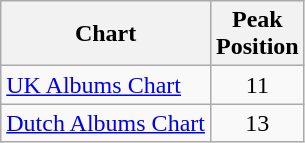<table class="wikitable">
<tr>
<th>Chart</th>
<th>Peak<br>Position</th>
</tr>
<tr>
<td><a href='#'>UK Albums Chart</a></td>
<td style="text-align:center">11</td>
</tr>
<tr>
<td><a href='#'>Dutch Albums Chart</a></td>
<td style="text-align:center;">13</td>
</tr>
</table>
